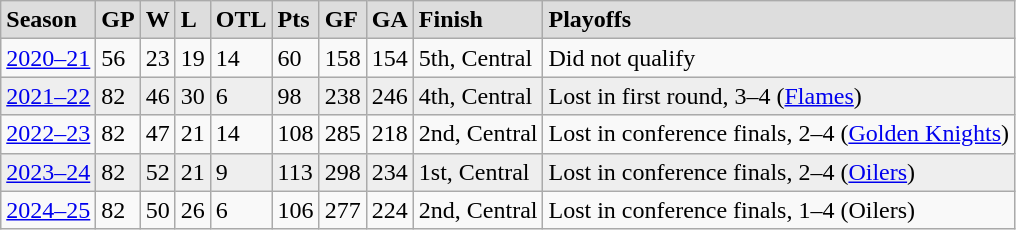<table class="wikitable">
<tr style="font-weight:bold; background:#ddd;">
<td>Season</td>
<td>GP</td>
<td>W</td>
<td>L</td>
<td>OTL</td>
<td>Pts</td>
<td>GF</td>
<td>GA</td>
<td>Finish</td>
<td>Playoffs</td>
</tr>
<tr>
<td><a href='#'>2020–21</a></td>
<td>56</td>
<td>23</td>
<td>19</td>
<td>14</td>
<td>60</td>
<td>158</td>
<td>154</td>
<td>5th, Central</td>
<td>Did not qualify</td>
</tr>
<tr style="background:#eee;">
<td><a href='#'>2021–22</a></td>
<td>82</td>
<td>46</td>
<td>30</td>
<td>6</td>
<td>98</td>
<td>238</td>
<td>246</td>
<td>4th, Central</td>
<td>Lost in first round, 3–4 (<a href='#'>Flames</a>)</td>
</tr>
<tr>
<td><a href='#'>2022–23</a></td>
<td>82</td>
<td>47</td>
<td>21</td>
<td>14</td>
<td>108</td>
<td>285</td>
<td>218</td>
<td>2nd, Central</td>
<td>Lost in conference finals, 2–4 (<a href='#'>Golden Knights</a>)</td>
</tr>
<tr style="background:#eee;">
<td><a href='#'>2023–24</a></td>
<td>82</td>
<td>52</td>
<td>21</td>
<td>9</td>
<td>113</td>
<td>298</td>
<td>234</td>
<td>1st, Central</td>
<td>Lost in conference finals, 2–4 (<a href='#'>Oilers</a>)</td>
</tr>
<tr>
<td><a href='#'>2024–25</a></td>
<td>82</td>
<td>50</td>
<td>26</td>
<td>6</td>
<td>106</td>
<td>277</td>
<td>224</td>
<td>2nd, Central</td>
<td>Lost in conference finals, 1–4 (Oilers)</td>
</tr>
</table>
